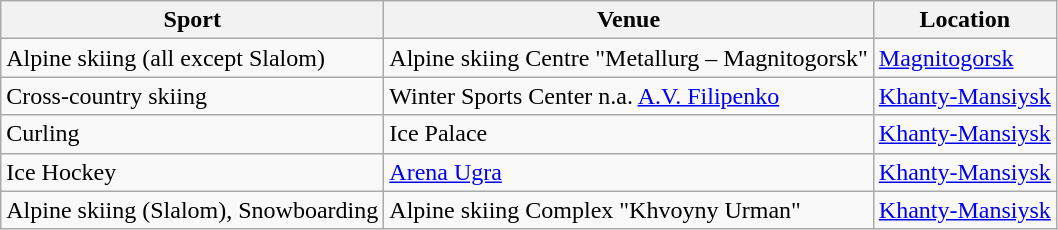<table class="wikitable sortable">
<tr>
<th>Sport</th>
<th>Venue</th>
<th>Location</th>
</tr>
<tr>
<td>Alpine skiing (all except Slalom)</td>
<td>Alpine skiing Centre "Metallurg – Magnitogorsk"</td>
<td><a href='#'>Magnitogorsk</a></td>
</tr>
<tr>
<td>Cross-country skiing</td>
<td>Winter Sports Center n.a. <a href='#'>A.V. Filipenko</a></td>
<td><a href='#'>Khanty-Mansiysk</a></td>
</tr>
<tr>
<td>Curling</td>
<td>Ice Palace</td>
<td><a href='#'>Khanty-Mansiysk</a></td>
</tr>
<tr>
<td>Ice Hockey</td>
<td><a href='#'>Arena Ugra</a></td>
<td><a href='#'>Khanty-Mansiysk</a></td>
</tr>
<tr>
<td>Alpine skiing (Slalom), Snowboarding</td>
<td>Alpine skiing Complex "Khvoyny Urman"</td>
<td><a href='#'>Khanty-Mansiysk</a></td>
</tr>
</table>
